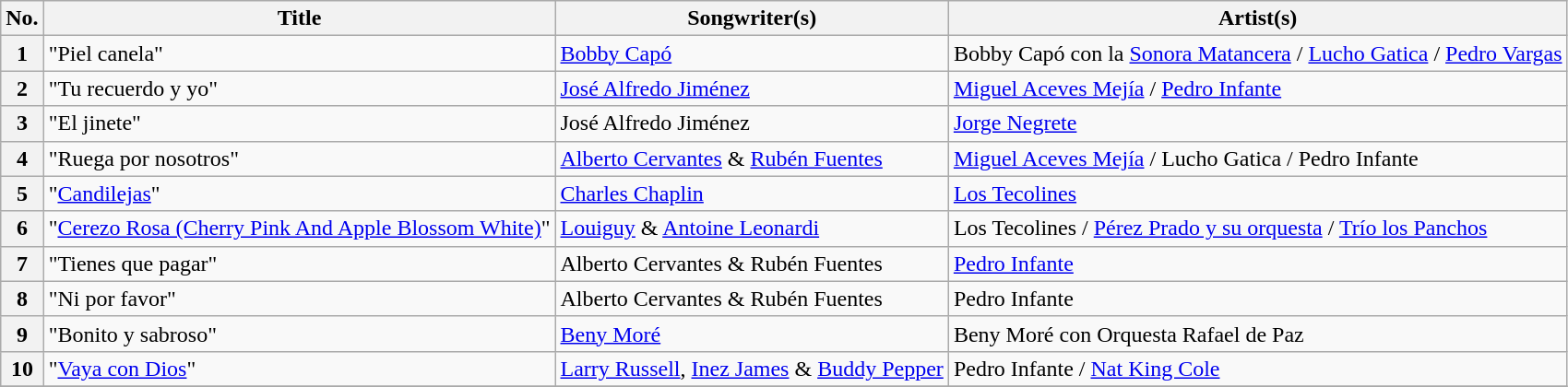<table class="wikitable sortable" style="text-align: left">
<tr>
<th scope="col">No.</th>
<th scope="col">Title</th>
<th scope="col">Songwriter(s)</th>
<th scope="col">Artist(s)</th>
</tr>
<tr>
<th scope="row">1</th>
<td>"Piel canela"</td>
<td><a href='#'>Bobby Capó</a></td>
<td>Bobby Capó con la <a href='#'>Sonora Matancera</a> / <a href='#'>Lucho Gatica</a> / <a href='#'>Pedro Vargas</a></td>
</tr>
<tr>
<th scope="row">2</th>
<td>"Tu recuerdo y yo"</td>
<td><a href='#'>José Alfredo Jiménez</a></td>
<td><a href='#'>Miguel Aceves Mejía</a> / <a href='#'>Pedro Infante</a></td>
</tr>
<tr>
<th scope="row">3</th>
<td>"El jinete"</td>
<td>José Alfredo Jiménez</td>
<td><a href='#'>Jorge Negrete</a></td>
</tr>
<tr>
<th scope="row">4</th>
<td>"Ruega por nosotros"</td>
<td><a href='#'>Alberto Cervantes</a> & <a href='#'>Rubén Fuentes</a></td>
<td><a href='#'>Miguel Aceves Mejía</a> / Lucho Gatica / Pedro Infante</td>
</tr>
<tr>
<th scope="row">5</th>
<td>"<a href='#'>Candilejas</a>"</td>
<td><a href='#'>Charles Chaplin</a></td>
<td><a href='#'>Los Tecolines</a></td>
</tr>
<tr>
<th scope="row">6</th>
<td>"<a href='#'>Cerezo Rosa (Cherry Pink And Apple Blossom White)</a>"</td>
<td><a href='#'>Louiguy</a> & <a href='#'>Antoine Leonardi</a></td>
<td>Los Tecolines / <a href='#'>Pérez Prado y su orquesta</a> / <a href='#'>Trío los Panchos</a></td>
</tr>
<tr>
<th scope="row">7</th>
<td>"Tienes que pagar"</td>
<td>Alberto Cervantes & Rubén Fuentes</td>
<td><a href='#'>Pedro Infante</a></td>
</tr>
<tr>
<th scope="row">8</th>
<td>"Ni por favor"</td>
<td>Alberto Cervantes & Rubén Fuentes</td>
<td>Pedro Infante</td>
</tr>
<tr>
<th scope="row">9</th>
<td>"Bonito y sabroso"</td>
<td><a href='#'>Beny Moré</a></td>
<td>Beny Moré con Orquesta Rafael de Paz</td>
</tr>
<tr>
<th scope="row">10</th>
<td>"<a href='#'>Vaya con Dios</a>"</td>
<td><a href='#'>Larry Russell</a>, <a href='#'>Inez James</a> & <a href='#'>Buddy Pepper</a></td>
<td>Pedro Infante / <a href='#'>Nat King Cole</a></td>
</tr>
<tr>
</tr>
</table>
